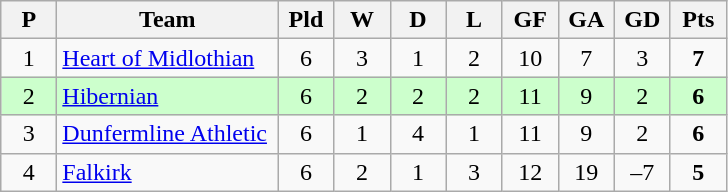<table class="wikitable" style="text-align: center;">
<tr>
<th width=30>P</th>
<th width=140>Team</th>
<th width=30>Pld</th>
<th width=30>W</th>
<th width=30>D</th>
<th width=30>L</th>
<th width=30>GF</th>
<th width=30>GA</th>
<th width=30>GD</th>
<th width=30>Pts</th>
</tr>
<tr>
<td>1</td>
<td align=left><a href='#'>Heart of Midlothian</a></td>
<td>6</td>
<td>3</td>
<td>1</td>
<td>2</td>
<td>10</td>
<td>7</td>
<td>3</td>
<td><strong>7</strong></td>
</tr>
<tr style="background:#ccffcc;">
<td>2</td>
<td align=left><a href='#'>Hibernian</a></td>
<td>6</td>
<td>2</td>
<td>2</td>
<td>2</td>
<td>11</td>
<td>9</td>
<td>2</td>
<td><strong>6</strong></td>
</tr>
<tr>
<td>3</td>
<td align=left><a href='#'>Dunfermline Athletic</a></td>
<td>6</td>
<td>1</td>
<td>4</td>
<td>1</td>
<td>11</td>
<td>9</td>
<td>2</td>
<td><strong>6</strong></td>
</tr>
<tr>
<td>4</td>
<td align=left><a href='#'>Falkirk</a></td>
<td>6</td>
<td>2</td>
<td>1</td>
<td>3</td>
<td>12</td>
<td>19</td>
<td>–7</td>
<td><strong>5</strong></td>
</tr>
</table>
